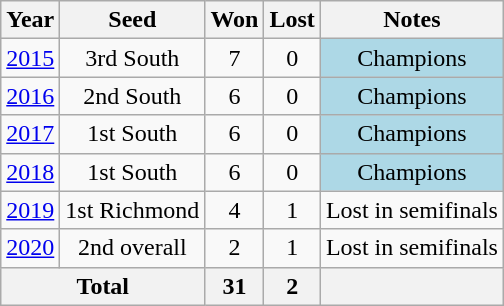<table class="wikitable" style="text-align:center;">
<tr>
<th>Year</th>
<th>Seed</th>
<th>Won</th>
<th>Lost</th>
<th>Notes</th>
</tr>
<tr>
<td><a href='#'>2015</a></td>
<td>3rd South</td>
<td>7</td>
<td>0</td>
<td bgcolor=lightblue>Champions</td>
</tr>
<tr>
<td><a href='#'>2016</a></td>
<td>2nd South</td>
<td>6</td>
<td>0</td>
<td bgcolor=lightblue>Champions</td>
</tr>
<tr>
<td><a href='#'>2017</a></td>
<td>1st South</td>
<td>6</td>
<td>0</td>
<td bgcolor=lightblue>Champions</td>
</tr>
<tr>
<td><a href='#'>2018</a></td>
<td>1st South</td>
<td>6</td>
<td>0</td>
<td bgcolor=lightblue>Champions</td>
</tr>
<tr>
<td><a href='#'>2019</a></td>
<td>1st Richmond</td>
<td>4</td>
<td>1</td>
<td>Lost in semifinals</td>
</tr>
<tr>
<td><a href='#'>2020</a></td>
<td>2nd overall</td>
<td>2</td>
<td>1</td>
<td>Lost in semifinals</td>
</tr>
<tr>
<th colspan=2>Total</th>
<th>31</th>
<th>2</th>
<th></th>
</tr>
</table>
